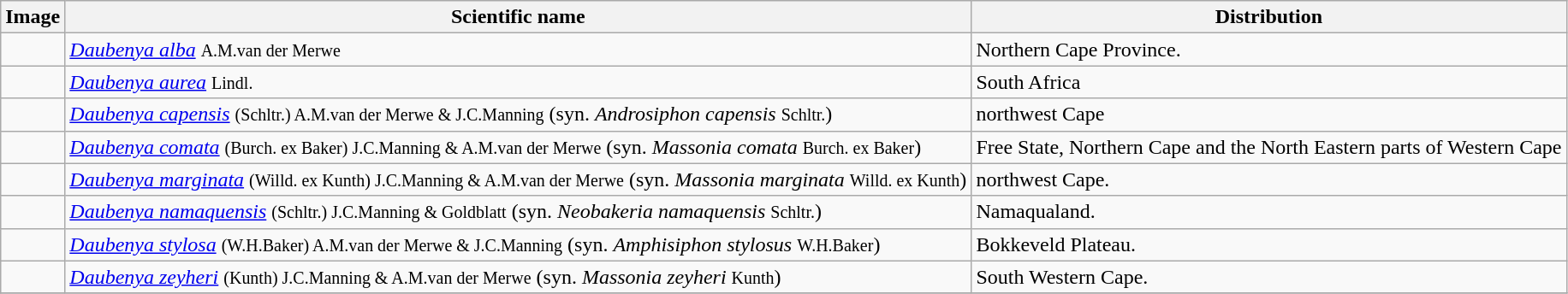<table class="wikitable">
<tr>
<th>Image</th>
<th>Scientific name</th>
<th>Distribution</th>
</tr>
<tr>
<td></td>
<td><em><a href='#'>Daubenya alba</a></em> <small>A.M.van der Merwe</small></td>
<td>Northern Cape Province.</td>
</tr>
<tr>
<td></td>
<td><em><a href='#'>Daubenya aurea</a></em> <small>Lindl.</small></td>
<td>South Africa</td>
</tr>
<tr>
<td></td>
<td><em><a href='#'>Daubenya capensis</a></em> <small>(Schltr.) A.M.van der Merwe & J.C.Manning</small> (syn. <em>Androsiphon capensis</em> <small>Schltr.</small>)</td>
<td>northwest Cape</td>
</tr>
<tr>
<td></td>
<td><em><a href='#'>Daubenya comata</a></em> <small>(Burch. ex Baker) J.C.Manning & A.M.van der Merwe</small> (syn. <em>Massonia comata</em> <small>Burch. ex Baker</small>)</td>
<td>Free State, Northern Cape and the North Eastern parts of Western Cape</td>
</tr>
<tr>
<td></td>
<td><em><a href='#'>Daubenya marginata</a></em> <small>(Willd. ex Kunth) J.C.Manning & A.M.van der Merwe</small> (syn. <em>Massonia marginata</em> <small>Willd. ex Kunth</small>)</td>
<td>northwest Cape.</td>
</tr>
<tr>
<td></td>
<td><em><a href='#'>Daubenya namaquensis</a></em> <small>(Schltr.) J.C.Manning & Goldblatt</small> (syn. <em>Neobakeria namaquensis</em> <small>Schltr.</small>)</td>
<td>Namaqualand.</td>
</tr>
<tr>
<td></td>
<td><em><a href='#'>Daubenya stylosa</a></em> <small>(W.H.Baker) A.M.van der Merwe & J.C.Manning</small> (syn. <em>Amphisiphon stylosus</em> <small>W.H.Baker</small>)</td>
<td>Bokkeveld Plateau.</td>
</tr>
<tr>
<td></td>
<td><em><a href='#'>Daubenya zeyheri</a></em> <small>(Kunth) J.C.Manning & A.M.van der Merwe</small> (syn. <em>Massonia zeyheri</em> <small>Kunth</small>)</td>
<td>South Western Cape.</td>
</tr>
<tr>
</tr>
</table>
